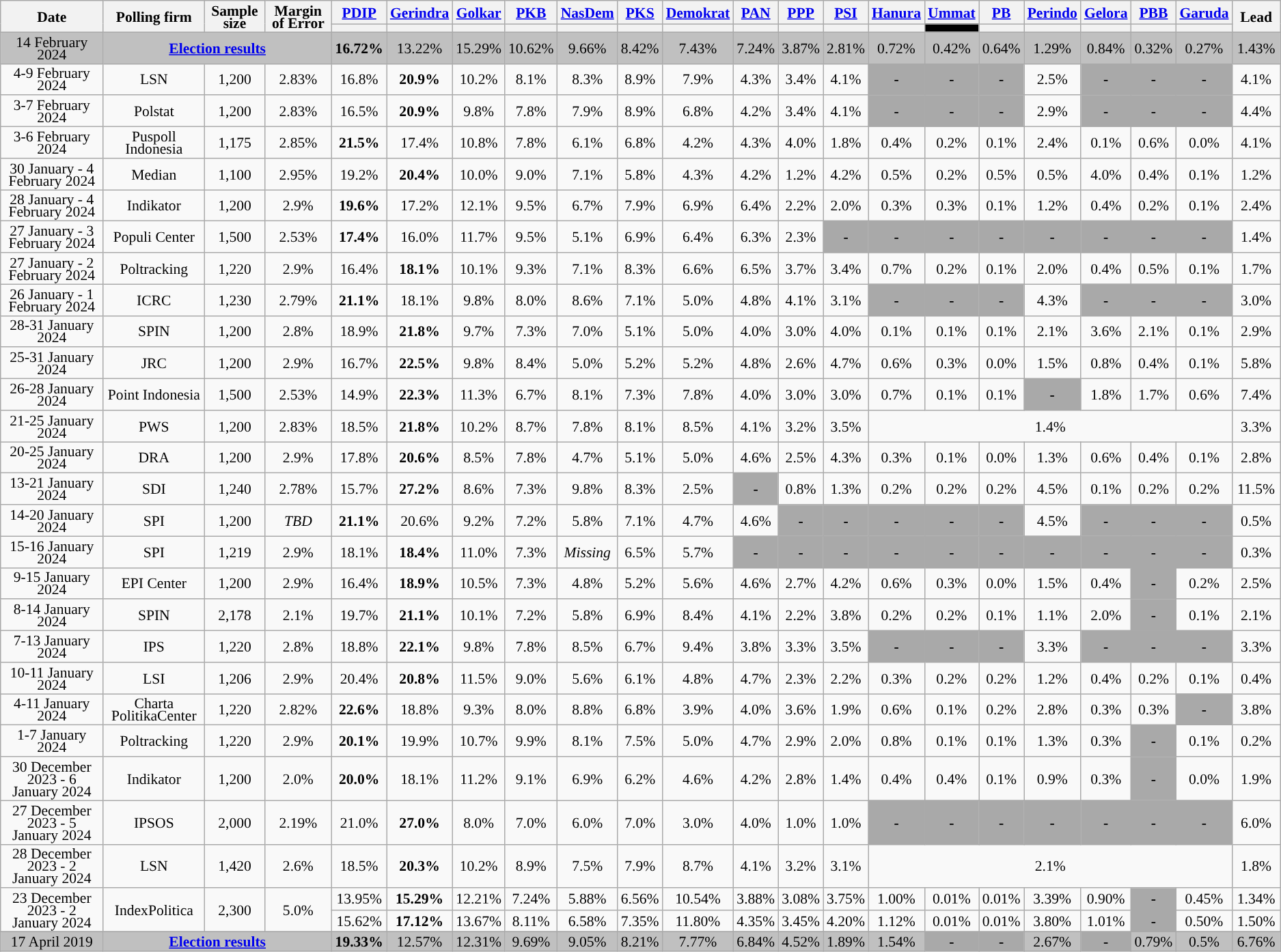<table class="wikitable sortable" style="text-align:center;font-size:90%;line-height:12px">
<tr>
<th rowspan="2">Date</th>
<th rowspan="2">Polling firm</th>
<th rowspan="2">Sample size</th>
<th rowspan="2">Margin of Error</th>
<th><a href='#'>PDIP</a></th>
<th><a href='#'>Gerindra</a></th>
<th><a href='#'>Golkar</a></th>
<th><a href='#'>PKB</a></th>
<th><a href='#'>NasDem</a></th>
<th><a href='#'>PKS</a></th>
<th><a href='#'>Demokrat</a></th>
<th><a href='#'>PAN</a></th>
<th><a href='#'>PPP</a></th>
<th><a href='#'>PSI</a></th>
<th><a href='#'>Hanura</a></th>
<th><a href='#'>Ummat</a></th>
<th><a href='#'>PB</a></th>
<th><a href='#'>Perindo</a></th>
<th><a href='#'>Gelora</a></th>
<th><a href='#'>PBB</a></th>
<th><a href='#'>Garuda</a></th>
<th style="width:40px;" rowspan="2">Lead</th>
</tr>
<tr>
<th style="background:"></th>
<th style="background:"></th>
<th style="background:"></th>
<th style="background:"></th>
<th style="background:"></th>
<th style="background:"></th>
<th style="background:"></th>
<th style="background:"></th>
<th style="background:"></th>
<th style="background:"></th>
<th style="background:"></th>
<th style="background:#000000"></th>
<th style="background:"></th>
<th style="background:"></th>
<th style="background:"></th>
<th style="background:"></th>
<th style="background:"></th>
</tr>
<tr style=background:silver>
<td>14 February 2024</td>
<td colspan=3><strong><a href='#'>Election results</a></strong></td>
<td style="background-color:#"><strong>16.72%</strong></td>
<td>13.22%</td>
<td>15.29%</td>
<td>10.62%</td>
<td>9.66%</td>
<td>8.42%</td>
<td>7.43%</td>
<td>7.24%</td>
<td>3.87%</td>
<td>2.81%</td>
<td>0.72%</td>
<td>0.42%</td>
<td>0.64%</td>
<td>1.29%</td>
<td>0.84%</td>
<td>0.32%</td>
<td>0.27%</td>
<td style="background:">1.43%</td>
</tr>
<tr>
<td>4-9 February 2024</td>
<td>LSN</td>
<td>1,200</td>
<td>2.83%</td>
<td>16.8% </td>
<td style="background-color:#"><strong>20.9%</strong> </td>
<td>10.2% </td>
<td>8.1% </td>
<td>8.3%</td>
<td>8.9% </td>
<td>7.9% </td>
<td>4.3% </td>
<td>3.4% </td>
<td>4.1% </td>
<td style="background:#A9A9A9"><strong>-</strong> </td>
<td style="background:#A9A9A9"><strong>-</strong> </td>
<td style="background:#A9A9A9"><strong>-</strong> </td>
<td>2.5% </td>
<td style="background:#A9A9A9"><strong>-</strong> </td>
<td style="background:#A9A9A9"><strong>-</strong> </td>
<td style="background:#A9A9A9"><strong>-</strong> </td>
<td style="background:">4.1%</td>
</tr>
<tr>
<td>3-7 February 2024</td>
<td>Polstat</td>
<td>1,200</td>
<td>2.83%</td>
<td>16.5% </td>
<td style="background-color:#"><strong>20.9%</strong> </td>
<td>9.8% </td>
<td>7.8% </td>
<td>7.9%</td>
<td>8.9% </td>
<td>6.8% </td>
<td>4.2% </td>
<td>3.4% </td>
<td>4.1% </td>
<td style="background:#A9A9A9"><strong>-</strong> </td>
<td style="background:#A9A9A9"><strong>-</strong> </td>
<td style="background:#A9A9A9"><strong>-</strong> </td>
<td>2.9% </td>
<td style="background:#A9A9A9"><strong>-</strong> </td>
<td style="background:#A9A9A9"><strong>-</strong> </td>
<td style="background:#A9A9A9"><strong>-</strong> </td>
<td style="background:">4.4%</td>
</tr>
<tr>
<td>3-6 February 2024</td>
<td>Puspoll Indonesia</td>
<td>1,175</td>
<td>2.85%</td>
<td style="background-color:#"><strong>21.5%</strong> </td>
<td>17.4% </td>
<td>10.8% </td>
<td>7.8% </td>
<td>6.1%</td>
<td>6.8% </td>
<td>4.2% </td>
<td>4.3% </td>
<td>4.0% </td>
<td>1.8% </td>
<td>0.4% </td>
<td>0.2% </td>
<td>0.1% </td>
<td>2.4% </td>
<td>0.1% </td>
<td>0.6% </td>
<td>0.0% </td>
<td style="background:">4.1%</td>
</tr>
<tr>
<td>30 January - 4 February 2024</td>
<td>Median</td>
<td>1,100</td>
<td>2.95%</td>
<td>19.2% </td>
<td style="background-color:#"><strong>20.4%</strong> </td>
<td>10.0% </td>
<td>9.0% </td>
<td>7.1%</td>
<td>5.8% </td>
<td>4.3% </td>
<td>4.2% </td>
<td>1.2% </td>
<td>4.2% </td>
<td>0.5% </td>
<td>0.2% </td>
<td>0.5% </td>
<td>0.5% </td>
<td>4.0% </td>
<td>0.4% </td>
<td>0.1% </td>
<td style="background:">1.2%</td>
</tr>
<tr>
<td>28 January - 4 February 2024</td>
<td>Indikator</td>
<td>1,200</td>
<td>2.9%</td>
<td style="background-color:#"><strong>19.6%</strong> </td>
<td>17.2% </td>
<td>12.1% </td>
<td>9.5% </td>
<td>6.7%</td>
<td>7.9% </td>
<td>6.9% </td>
<td>6.4% </td>
<td>2.2% </td>
<td>2.0% </td>
<td>0.3% </td>
<td>0.3% </td>
<td>0.1% </td>
<td>1.2% </td>
<td>0.4% </td>
<td>0.2% </td>
<td>0.1% </td>
<td style="background:">2.4%</td>
</tr>
<tr>
<td>27 January - 3 February 2024</td>
<td>Populi Center</td>
<td>1,500</td>
<td>2.53%</td>
<td style="background-color:#"><strong>17.4%</strong> </td>
<td>16.0% </td>
<td>11.7% </td>
<td>9.5% </td>
<td>5.1%</td>
<td>6.9% </td>
<td>6.4% </td>
<td>6.3% </td>
<td>2.3% </td>
<td style="background:#A9A9A9"><strong>-</strong> </td>
<td style="background:#A9A9A9"><strong>-</strong> </td>
<td style="background:#A9A9A9"><strong>-</strong> </td>
<td style="background:#A9A9A9"><strong>-</strong> </td>
<td style="background:#A9A9A9"><strong>-</strong> </td>
<td style="background:#A9A9A9"><strong>-</strong> </td>
<td style="background:#A9A9A9"><strong>-</strong> </td>
<td style="background:#A9A9A9"><strong>-</strong> </td>
<td style="background:">1.4%</td>
</tr>
<tr>
<td>27 January - 2 February 2024</td>
<td>Poltracking</td>
<td>1,220</td>
<td>2.9%</td>
<td>16.4% </td>
<td style="background-color:#"><strong>18.1%</strong> </td>
<td>10.1% </td>
<td>9.3% </td>
<td>7.1%</td>
<td>8.3% </td>
<td>6.6% </td>
<td>6.5% </td>
<td>3.7% </td>
<td>3.4% </td>
<td>0.7% </td>
<td>0.2% </td>
<td>0.1% </td>
<td>2.0% </td>
<td>0.4% </td>
<td>0.5% </td>
<td>0.1% </td>
<td style="background:">1.7%</td>
</tr>
<tr>
<td>26 January - 1 February 2024</td>
<td>ICRC</td>
<td>1,230</td>
<td>2.79%</td>
<td style="background-color:#"><strong>21.1%</strong> </td>
<td>18.1% </td>
<td>9.8% </td>
<td>8.0% </td>
<td>8.6%</td>
<td>7.1% </td>
<td>5.0% </td>
<td>4.8% </td>
<td>4.1% </td>
<td>3.1% </td>
<td style="background:#A9A9A9"><strong>-</strong> </td>
<td style="background:#A9A9A9"><strong>-</strong> </td>
<td style="background:#A9A9A9"><strong>-</strong> </td>
<td>4.3% </td>
<td style="background:#A9A9A9"><strong>-</strong> </td>
<td style="background:#A9A9A9"><strong>-</strong> </td>
<td style="background:#A9A9A9"><strong>-</strong> </td>
<td style="background:">3.0%</td>
</tr>
<tr>
<td>28-31 January 2024</td>
<td>SPIN</td>
<td>1,200</td>
<td>2.8%</td>
<td>18.9% </td>
<td style="background-color:#"><strong>21.8%</strong> </td>
<td>9.7% </td>
<td>7.3% </td>
<td>7.0%</td>
<td>5.1% </td>
<td>5.0% </td>
<td>4.0% </td>
<td>3.0% </td>
<td>4.0% </td>
<td>0.1% </td>
<td>0.1% </td>
<td>0.1% </td>
<td>2.1% </td>
<td>3.6% </td>
<td>2.1% </td>
<td>0.1% </td>
<td style="background:">2.9%</td>
</tr>
<tr>
<td>25-31 January 2024</td>
<td>JRC</td>
<td>1,200</td>
<td>2.9%</td>
<td>16.7% </td>
<td style="background-color:#"><strong>22.5%</strong> </td>
<td>9.8% </td>
<td>8.4% </td>
<td>5.0%</td>
<td>5.2% </td>
<td>5.2% </td>
<td>4.8% </td>
<td>2.6% </td>
<td>4.7% </td>
<td>0.6% </td>
<td>0.3% </td>
<td>0.0% </td>
<td>1.5% </td>
<td>0.8% </td>
<td>0.4% </td>
<td>0.1% </td>
<td style="background:">5.8%</td>
</tr>
<tr>
<td>26-28 January 2024</td>
<td>Point Indonesia</td>
<td>1,500</td>
<td>2.53%</td>
<td>14.9% </td>
<td style="background-color:#"><strong>22.3%</strong> </td>
<td>11.3% </td>
<td>6.7% </td>
<td>8.1%</td>
<td>7.3% </td>
<td>7.8% </td>
<td>4.0% </td>
<td>3.0% </td>
<td>3.0% </td>
<td>0.7% </td>
<td>0.1% </td>
<td>0.1% </td>
<td style="background:#A9A9A9"><strong>-</strong> </td>
<td>1.8% </td>
<td>1.7% </td>
<td>0.6% </td>
<td style="background:">7.4%</td>
</tr>
<tr>
<td>21-25 January 2024</td>
<td>PWS</td>
<td>1,200</td>
<td>2.83%</td>
<td>18.5% </td>
<td style="background-color:#"><strong>21.8%</strong> </td>
<td>10.2% </td>
<td>8.7% </td>
<td>7.8%</td>
<td>8.1% </td>
<td>8.5% </td>
<td>4.1%</td>
<td>3.2% </td>
<td>3.5% </td>
<td colspan="7">1.4%</td>
<td style="background:">3.3%</td>
</tr>
<tr>
<td>20-25 January 2024</td>
<td>DRA</td>
<td>1,200</td>
<td>2.9%</td>
<td>17.8% </td>
<td style="background-color:#"><strong>20.6%</strong> </td>
<td>8.5% </td>
<td>7.8% </td>
<td>4.7%</td>
<td>5.1% </td>
<td>5.0% </td>
<td>4.6% </td>
<td>2.5% </td>
<td>4.3% </td>
<td>0.3% </td>
<td>0.1% </td>
<td>0.0% </td>
<td>1.3% </td>
<td>0.6%</td>
<td>0.4% </td>
<td>0.1% </td>
<td style="background:">2.8%</td>
</tr>
<tr>
<td>13-21 January 2024</td>
<td>SDI</td>
<td>1,240</td>
<td>2.78%</td>
<td>15.7% </td>
<td style="background-color:#"><strong>27.2%</strong> </td>
<td>8.6% </td>
<td>7.3% </td>
<td>9.8%</td>
<td>8.3% </td>
<td>2.5% </td>
<td style="background:#A9A9A9"><strong>-</strong></td>
<td>0.8% </td>
<td>1.3% </td>
<td>0.2% </td>
<td>0.2% </td>
<td>0.2% </td>
<td>4.5% </td>
<td>0.1%</td>
<td>0.2% </td>
<td>0.2% </td>
<td style="background:">11.5%</td>
</tr>
<tr>
<td>14-20 January 2024</td>
<td>SPI</td>
<td>1,200</td>
<td><em>TBD</em></td>
<td style="background-color:#"><strong>21.1%</strong> </td>
<td>20.6% </td>
<td>9.2% </td>
<td>7.2% </td>
<td>5.8%</td>
<td>7.1% </td>
<td>4.7% </td>
<td>4.6% </td>
<td style="background:#A9A9A9"><strong>-</strong></td>
<td style="background:#A9A9A9"><strong>-</strong></td>
<td style="background:#A9A9A9"><strong>-</strong></td>
<td style="background:#A9A9A9"><strong>-</strong></td>
<td style="background:#A9A9A9"><strong>-</strong></td>
<td>4.5% </td>
<td style="background:#A9A9A9"><strong>-</strong></td>
<td style="background:#A9A9A9"><strong>-</strong></td>
<td style="background:#A9A9A9"><strong>-</strong></td>
<td style="background:">0.5%</td>
</tr>
<tr>
<td>15-16 January 2024</td>
<td>SPI</td>
<td>1,219</td>
<td>2.9%</td>
<td>18.1% </td>
<td style="background-color:#"><strong>18.4%</strong> </td>
<td>11.0% </td>
<td>7.3% </td>
<td><em>Missing</em> </td>
<td>6.5% </td>
<td>5.7% </td>
<td style="background:#A9A9A9"><strong>-</strong></td>
<td style="background:#A9A9A9"><strong>-</strong></td>
<td style="background:#A9A9A9"><strong>-</strong></td>
<td style="background:#A9A9A9"><strong>-</strong></td>
<td style="background:#A9A9A9"><strong>-</strong></td>
<td style="background:#A9A9A9"><strong>-</strong></td>
<td style="background:#A9A9A9"><strong>-</strong></td>
<td style="background:#A9A9A9"><strong>-</strong></td>
<td style="background:#A9A9A9"><strong>-</strong></td>
<td style="background:#A9A9A9"><strong>-</strong></td>
<td style="background:">0.3%</td>
</tr>
<tr>
<td>9-15 January 2024</td>
<td>EPI Center</td>
<td>1,200</td>
<td>2.9%</td>
<td>16.4% </td>
<td style="background-color:#"><strong>18.9%</strong> </td>
<td>10.5% </td>
<td>7.3% </td>
<td>4.8% </td>
<td>5.2% </td>
<td>5.6% </td>
<td>4.6% </td>
<td>2.7% </td>
<td>4.2% </td>
<td>0.6%</td>
<td>0.3%</td>
<td>0.0%</td>
<td>1.5% </td>
<td>0.4%</td>
<td style="background:#A9A9A9"><strong>-</strong></td>
<td>0.2%</td>
<td style="background:">2.5%</td>
</tr>
<tr>
<td>8-14 January 2024</td>
<td>SPIN</td>
<td>2,178</td>
<td>2.1%</td>
<td>19.7% </td>
<td style="background-color:#"><strong>21.1%</strong> </td>
<td>10.1% </td>
<td>7.2% </td>
<td>5.8% </td>
<td>6.9% </td>
<td>8.4% </td>
<td>4.1% </td>
<td>2.2% </td>
<td>3.8% </td>
<td>0.2%</td>
<td>0.2%</td>
<td>0.1%</td>
<td>1.1% </td>
<td>2.0%</td>
<td style="background:#A9A9A9"><strong>-</strong></td>
<td>0.1%</td>
<td style="background:">2.1%</td>
</tr>
<tr>
<td>7-13 January 2024</td>
<td>IPS</td>
<td>1,220</td>
<td>2.8%</td>
<td>18.8% </td>
<td style="background-color:#"><strong>22.1%</strong> </td>
<td>9.8% </td>
<td>7.8% </td>
<td>8.5% </td>
<td>6.7% </td>
<td>9.4% </td>
<td>3.8% </td>
<td>3.3% </td>
<td>3.5% </td>
<td style="background:#A9A9A9"><strong>-</strong></td>
<td style="background:#A9A9A9"><strong>-</strong></td>
<td style="background:#A9A9A9"><strong>-</strong></td>
<td>3.3% </td>
<td style="background:#A9A9A9"><strong>-</strong></td>
<td style="background:#A9A9A9"><strong>-</strong></td>
<td style="background:#A9A9A9"><strong>-</strong></td>
<td style="background:">3.3%</td>
</tr>
<tr>
<td>10-11 January 2024</td>
<td>LSI</td>
<td>1,206</td>
<td>2.9%</td>
<td>20.4% </td>
<td style="background-color:#"><strong>20.8%</strong> </td>
<td>11.5% </td>
<td>9.0% </td>
<td>5.6% </td>
<td>6.1% </td>
<td>4.8% </td>
<td>4.7% </td>
<td>2.3% </td>
<td>2.2% </td>
<td>0.3%</td>
<td>0.2%</td>
<td>0.2%</td>
<td>1.2% </td>
<td>0.4%</td>
<td>0.2%</td>
<td>0.1%</td>
<td style="background:">0.4%</td>
</tr>
<tr>
<td>4-11 January 2024</td>
<td>Charta PolitikaCenter</td>
<td>1,220</td>
<td>2.82%</td>
<td style="background-color:#"><strong>22.6%</strong> </td>
<td>18.8% </td>
<td>9.3% </td>
<td>8.0% </td>
<td>8.8% </td>
<td>6.8% </td>
<td>3.9% </td>
<td>4.0% </td>
<td>3.6% </td>
<td>1.9% </td>
<td>0.6%</td>
<td>0.1%</td>
<td>0.2%</td>
<td>2.8% </td>
<td>0.3%</td>
<td>0.3%</td>
<td style="background:#A9A9A9"><strong>-</strong></td>
<td style="background:">3.8%</td>
</tr>
<tr>
<td>1-7 January 2024</td>
<td>Poltracking</td>
<td>1,220</td>
<td>2.9%</td>
<td style="background-color:#"><strong>20.1%</strong> </td>
<td>19.9% </td>
<td>10.7% </td>
<td>9.9% </td>
<td>8.1% </td>
<td>7.5% </td>
<td>5.0% </td>
<td>4.7% </td>
<td>2.9% </td>
<td>2.0% </td>
<td>0.8%</td>
<td>0.1%</td>
<td>0.1%</td>
<td>1.3% </td>
<td>0.3%</td>
<td style="background:#A9A9A9"><strong>-</strong></td>
<td>0.1%</td>
<td style="background:">0.2%</td>
</tr>
<tr>
<td>30 December 2023 - 6 January 2024</td>
<td>Indikator</td>
<td>1,200</td>
<td>2.0%</td>
<td style="background-color:#"><strong>20.0%</strong> </td>
<td>18.1% </td>
<td>11.2% </td>
<td>9.1% </td>
<td>6.9% </td>
<td>6.2% </td>
<td>4.6% </td>
<td>4.2% </td>
<td>2.8% </td>
<td>1.4% </td>
<td>0.4%</td>
<td>0.4%</td>
<td>0.1%</td>
<td>0.9% </td>
<td>0.3%</td>
<td style="background:#A9A9A9"><strong>-</strong></td>
<td>0.0%</td>
<td style="background:">1.9%</td>
</tr>
<tr>
<td>27 December 2023 - 5 January 2024</td>
<td>IPSOS</td>
<td>2,000</td>
<td>2.19%</td>
<td>21.0% </td>
<td style="background-color:#"><strong>27.0%</strong> </td>
<td>8.0% </td>
<td>7.0% </td>
<td>6.0% </td>
<td>7.0% </td>
<td>3.0% </td>
<td>4.0% </td>
<td>1.0% </td>
<td>1.0% </td>
<td style="background:#A9A9A9"><strong>-</strong></td>
<td style="background:#A9A9A9"><strong>-</strong></td>
<td style="background:#A9A9A9"><strong>-</strong></td>
<td style="background:#A9A9A9"><strong>-</strong></td>
<td style="background:#A9A9A9"><strong>-</strong></td>
<td style="background:#A9A9A9"><strong>-</strong></td>
<td style="background:#A9A9A9"><strong>-</strong></td>
<td style="background:">6.0%</td>
</tr>
<tr>
<td>28 December 2023 - 2 January 2024</td>
<td>LSN</td>
<td>1,420</td>
<td>2.6%</td>
<td>18.5% </td>
<td style="background-color:#"><strong>20.3%</strong> </td>
<td>10.2% </td>
<td>8.9% </td>
<td>7.5% </td>
<td>7.9% </td>
<td>8.7% </td>
<td>4.1% </td>
<td>3.2% </td>
<td>3.1% </td>
<td colspan="7">2.1%</td>
<td style="background:">1.8%</td>
</tr>
<tr>
<td rowspan="2">23 December 2023 - 2 January 2024</td>
<td rowspan="2">IndexPolitica</td>
<td rowspan="2">2,300</td>
<td rowspan="2">5.0%</td>
<td>13.95% </td>
<td style="background-color:#"><strong>15.29%</strong> </td>
<td>12.21% </td>
<td>7.24% </td>
<td>5.88% </td>
<td>6.56% </td>
<td>10.54% </td>
<td>3.88% </td>
<td>3.08% </td>
<td>3.75% </td>
<td>1.00%</td>
<td>0.01%</td>
<td>0.01%</td>
<td>3.39% </td>
<td>0.90%</td>
<td style="background:#A9A9A9"><strong>-</strong></td>
<td>0.45%</td>
<td style="background:">1.34%</td>
</tr>
<tr>
<td>15.62% </td>
<td style="background-color:#"><strong>17.12%</strong> </td>
<td>13.67% </td>
<td>8.11% </td>
<td>6.58% </td>
<td>7.35% </td>
<td>11.80% </td>
<td>4.35% </td>
<td>3.45% </td>
<td>4.20% </td>
<td>1.12%</td>
<td>0.01%</td>
<td>0.01%</td>
<td>3.80% </td>
<td>1.01%</td>
<td style="background:#A9A9A9"><strong>-</strong></td>
<td>0.50%</td>
<td style="background:">1.50%</td>
</tr>
<tr>
</tr>
<tr style=background:silver>
<td data-sort-value=17-4-2019>17 April 2019</td>
<td colspan=3><strong><a href='#'>Election results</a></strong></td>
<td style="background-color:#"><strong>19.33%</strong></td>
<td>12.57%</td>
<td>12.31%</td>
<td>9.69%</td>
<td>9.05%</td>
<td>8.21%</td>
<td>7.77%	</td>
<td>6.84%</td>
<td>4.52%</td>
<td>1.89%	</td>
<td>1.54%	</td>
<td style="background:#A9A9A9"><strong>-</strong></td>
<td style="background:#A9A9A9"><strong>-</strong></td>
<td>2.67%</td>
<td style="background:#A9A9A9"><strong>-</strong></td>
<td>0.79%</td>
<td>0.5%</td>
<td style="background:">6.76%</td>
</tr>
</table>
